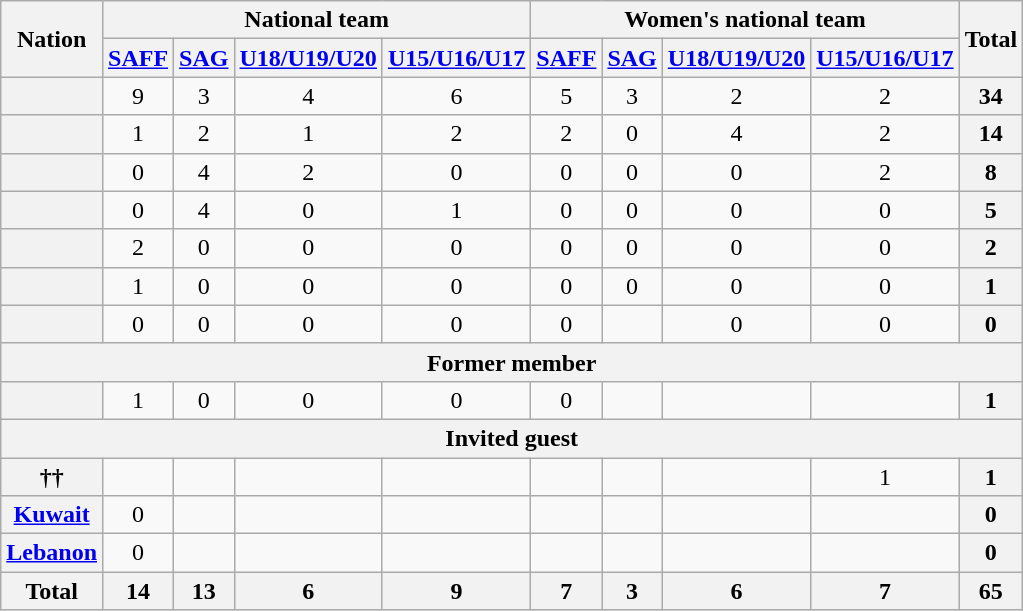<table class="wikitable" style="text-align:center">
<tr>
<th rowspan=2>Nation</th>
<th colspan=4>National team</th>
<th colspan=4>Women's national team</th>
<th rowspan="2">Total</th>
</tr>
<tr>
<th><a href='#'>SAFF</a></th>
<th><a href='#'>SAG</a></th>
<th><a href='#'>U18/U19/U20</a></th>
<th><a href='#'>U15/U16/U17</a></th>
<th><a href='#'>SAFF</a></th>
<th><a href='#'>SAG</a></th>
<th><a href='#'>U18/U19/U20</a></th>
<th><a href='#'>U15/U16/U17</a></th>
</tr>
<tr>
<th></th>
<td>9</td>
<td>3</td>
<td>4</td>
<td>6</td>
<td>5</td>
<td>3</td>
<td>2</td>
<td>2</td>
<th>34</th>
</tr>
<tr>
<th></th>
<td>1</td>
<td>2</td>
<td>1</td>
<td>2</td>
<td>2</td>
<td>0</td>
<td>4</td>
<td>2</td>
<th>14</th>
</tr>
<tr>
<th></th>
<td>0</td>
<td>4</td>
<td>2</td>
<td>0</td>
<td>0</td>
<td>0</td>
<td>0</td>
<td>2</td>
<th>8</th>
</tr>
<tr>
<th></th>
<td>0</td>
<td>4</td>
<td>0</td>
<td>1</td>
<td>0</td>
<td>0</td>
<td>0</td>
<td>0</td>
<th>5</th>
</tr>
<tr>
<th></th>
<td>2</td>
<td>0</td>
<td>0</td>
<td>0</td>
<td>0</td>
<td>0</td>
<td>0</td>
<td>0</td>
<th>2</th>
</tr>
<tr>
<th></th>
<td>1</td>
<td>0</td>
<td>0</td>
<td>0</td>
<td>0</td>
<td>0</td>
<td>0</td>
<td>0</td>
<th>1</th>
</tr>
<tr>
<th></th>
<td>0</td>
<td>0</td>
<td>0</td>
<td>0</td>
<td>0</td>
<td></td>
<td>0</td>
<td>0</td>
<th>0</th>
</tr>
<tr>
<th colspan="10">Former member</th>
</tr>
<tr>
<th></th>
<td>1</td>
<td>0</td>
<td>0</td>
<td>0</td>
<td>0</td>
<td></td>
<td></td>
<td></td>
<th>1</th>
</tr>
<tr>
<th colspan="10">Invited guest</th>
</tr>
<tr>
<th>††</th>
<td></td>
<td></td>
<td></td>
<td></td>
<td></td>
<td></td>
<td></td>
<td>1</td>
<th>1</th>
</tr>
<tr>
<th> <a href='#'>Kuwait</a></th>
<td>0</td>
<td></td>
<td></td>
<td></td>
<td></td>
<td></td>
<td></td>
<td></td>
<th>0</th>
</tr>
<tr>
<th> <a href='#'>Lebanon</a></th>
<td>0</td>
<td></td>
<td></td>
<td></td>
<td></td>
<td></td>
<td></td>
<td></td>
<th>0</th>
</tr>
<tr>
<th>Total</th>
<th>14</th>
<th>13</th>
<th>6</th>
<th>9</th>
<th>7</th>
<th>3</th>
<th>6</th>
<th>7</th>
<th>65</th>
</tr>
</table>
